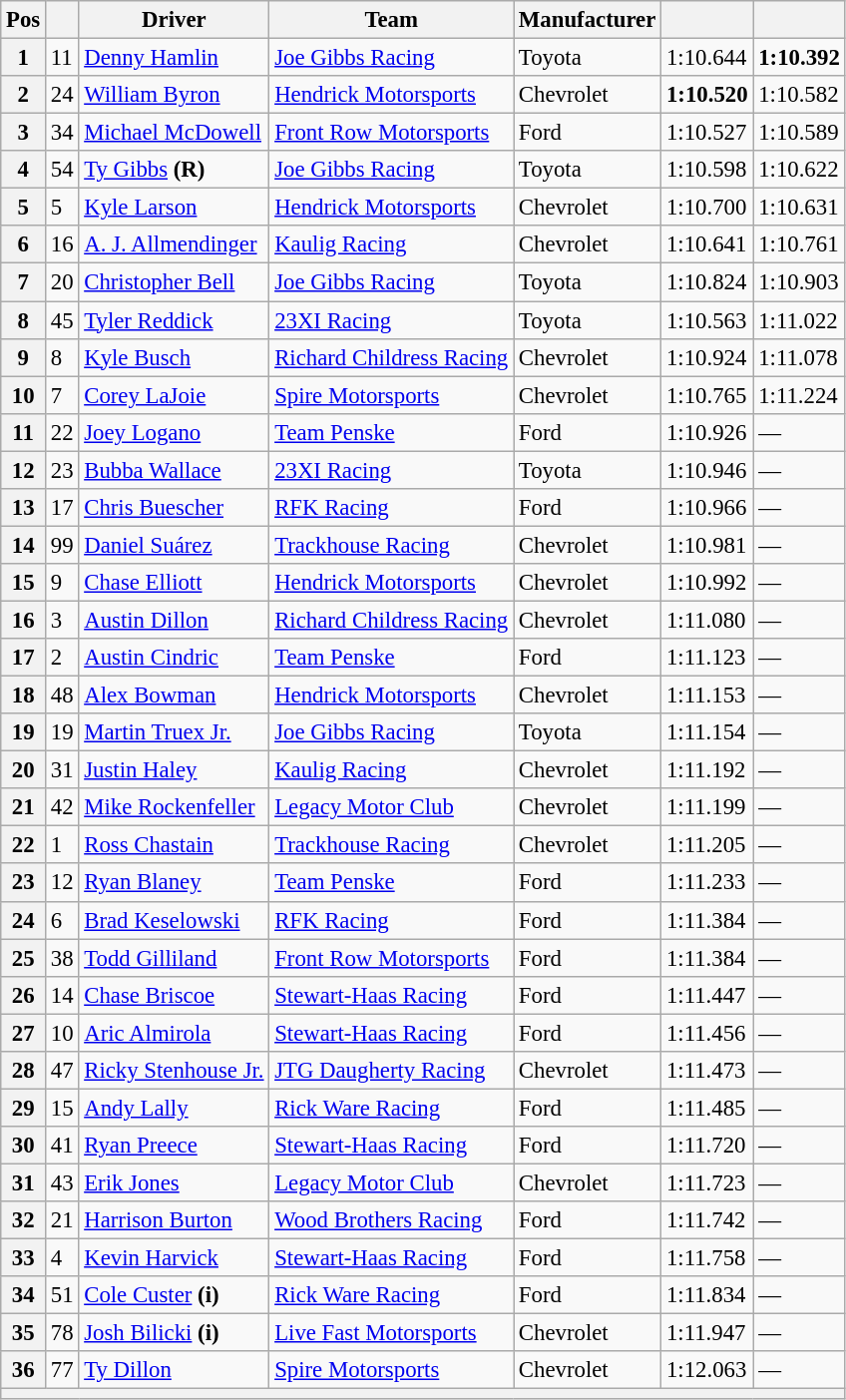<table class="wikitable" style="font-size:95%">
<tr>
<th>Pos</th>
<th></th>
<th>Driver</th>
<th>Team</th>
<th>Manufacturer</th>
<th></th>
<th></th>
</tr>
<tr>
<th>1</th>
<td>11</td>
<td><a href='#'>Denny Hamlin</a></td>
<td><a href='#'>Joe Gibbs Racing</a></td>
<td>Toyota</td>
<td>1:10.644</td>
<td><strong>1:10.392</strong></td>
</tr>
<tr>
<th>2</th>
<td>24</td>
<td><a href='#'>William Byron</a></td>
<td><a href='#'>Hendrick Motorsports</a></td>
<td>Chevrolet</td>
<td><strong>1:10.520</strong></td>
<td>1:10.582</td>
</tr>
<tr>
<th>3</th>
<td>34</td>
<td><a href='#'>Michael McDowell</a></td>
<td><a href='#'>Front Row Motorsports</a></td>
<td>Ford</td>
<td>1:10.527</td>
<td>1:10.589</td>
</tr>
<tr>
<th>4</th>
<td>54</td>
<td><a href='#'>Ty Gibbs</a> <strong>(R)</strong></td>
<td><a href='#'>Joe Gibbs Racing</a></td>
<td>Toyota</td>
<td>1:10.598</td>
<td>1:10.622</td>
</tr>
<tr>
<th>5</th>
<td>5</td>
<td><a href='#'>Kyle Larson</a></td>
<td><a href='#'>Hendrick Motorsports</a></td>
<td>Chevrolet</td>
<td>1:10.700</td>
<td>1:10.631</td>
</tr>
<tr>
<th>6</th>
<td>16</td>
<td><a href='#'>A. J. Allmendinger</a></td>
<td><a href='#'>Kaulig Racing</a></td>
<td>Chevrolet</td>
<td>1:10.641</td>
<td>1:10.761</td>
</tr>
<tr>
<th>7</th>
<td>20</td>
<td><a href='#'>Christopher Bell</a></td>
<td><a href='#'>Joe Gibbs Racing</a></td>
<td>Toyota</td>
<td>1:10.824</td>
<td>1:10.903</td>
</tr>
<tr>
<th>8</th>
<td>45</td>
<td><a href='#'>Tyler Reddick</a></td>
<td><a href='#'>23XI Racing</a></td>
<td>Toyota</td>
<td>1:10.563</td>
<td>1:11.022</td>
</tr>
<tr>
<th>9</th>
<td>8</td>
<td><a href='#'>Kyle Busch</a></td>
<td><a href='#'>Richard Childress Racing</a></td>
<td>Chevrolet</td>
<td>1:10.924</td>
<td>1:11.078</td>
</tr>
<tr>
<th>10</th>
<td>7</td>
<td><a href='#'>Corey LaJoie</a></td>
<td><a href='#'>Spire Motorsports</a></td>
<td>Chevrolet</td>
<td>1:10.765</td>
<td>1:11.224</td>
</tr>
<tr>
<th>11</th>
<td>22</td>
<td><a href='#'>Joey Logano</a></td>
<td><a href='#'>Team Penske</a></td>
<td>Ford</td>
<td>1:10.926</td>
<td>—</td>
</tr>
<tr>
<th>12</th>
<td>23</td>
<td><a href='#'>Bubba Wallace</a></td>
<td><a href='#'>23XI Racing</a></td>
<td>Toyota</td>
<td>1:10.946</td>
<td>—</td>
</tr>
<tr>
<th>13</th>
<td>17</td>
<td><a href='#'>Chris Buescher</a></td>
<td><a href='#'>RFK Racing</a></td>
<td>Ford</td>
<td>1:10.966</td>
<td>—</td>
</tr>
<tr>
<th>14</th>
<td>99</td>
<td><a href='#'>Daniel Suárez</a></td>
<td><a href='#'>Trackhouse Racing</a></td>
<td>Chevrolet</td>
<td>1:10.981</td>
<td>—</td>
</tr>
<tr>
<th>15</th>
<td>9</td>
<td><a href='#'>Chase Elliott</a></td>
<td><a href='#'>Hendrick Motorsports</a></td>
<td>Chevrolet</td>
<td>1:10.992</td>
<td>—</td>
</tr>
<tr>
<th>16</th>
<td>3</td>
<td><a href='#'>Austin Dillon</a></td>
<td><a href='#'>Richard Childress Racing</a></td>
<td>Chevrolet</td>
<td>1:11.080</td>
<td>—</td>
</tr>
<tr>
<th>17</th>
<td>2</td>
<td><a href='#'>Austin Cindric</a></td>
<td><a href='#'>Team Penske</a></td>
<td>Ford</td>
<td>1:11.123</td>
<td>—</td>
</tr>
<tr>
<th>18</th>
<td>48</td>
<td><a href='#'>Alex Bowman</a></td>
<td><a href='#'>Hendrick Motorsports</a></td>
<td>Chevrolet</td>
<td>1:11.153</td>
<td>—</td>
</tr>
<tr>
<th>19</th>
<td>19</td>
<td><a href='#'>Martin Truex Jr.</a></td>
<td><a href='#'>Joe Gibbs Racing</a></td>
<td>Toyota</td>
<td>1:11.154</td>
<td>—</td>
</tr>
<tr>
<th>20</th>
<td>31</td>
<td><a href='#'>Justin Haley</a></td>
<td><a href='#'>Kaulig Racing</a></td>
<td>Chevrolet</td>
<td>1:11.192</td>
<td>—</td>
</tr>
<tr>
<th>21</th>
<td>42</td>
<td><a href='#'>Mike Rockenfeller</a></td>
<td><a href='#'>Legacy Motor Club</a></td>
<td>Chevrolet</td>
<td>1:11.199</td>
<td>—</td>
</tr>
<tr>
<th>22</th>
<td>1</td>
<td><a href='#'>Ross Chastain</a></td>
<td><a href='#'>Trackhouse Racing</a></td>
<td>Chevrolet</td>
<td>1:11.205</td>
<td>—</td>
</tr>
<tr>
<th>23</th>
<td>12</td>
<td><a href='#'>Ryan Blaney</a></td>
<td><a href='#'>Team Penske</a></td>
<td>Ford</td>
<td>1:11.233</td>
<td>—</td>
</tr>
<tr>
<th>24</th>
<td>6</td>
<td><a href='#'>Brad Keselowski</a></td>
<td><a href='#'>RFK Racing</a></td>
<td>Ford</td>
<td>1:11.384</td>
<td>—</td>
</tr>
<tr>
<th>25</th>
<td>38</td>
<td><a href='#'>Todd Gilliland</a></td>
<td><a href='#'>Front Row Motorsports</a></td>
<td>Ford</td>
<td>1:11.384</td>
<td>—</td>
</tr>
<tr>
<th>26</th>
<td>14</td>
<td><a href='#'>Chase Briscoe</a></td>
<td><a href='#'>Stewart-Haas Racing</a></td>
<td>Ford</td>
<td>1:11.447</td>
<td>—</td>
</tr>
<tr>
<th>27</th>
<td>10</td>
<td><a href='#'>Aric Almirola</a></td>
<td><a href='#'>Stewart-Haas Racing</a></td>
<td>Ford</td>
<td>1:11.456</td>
<td>—</td>
</tr>
<tr>
<th>28</th>
<td>47</td>
<td><a href='#'>Ricky Stenhouse Jr.</a></td>
<td><a href='#'>JTG Daugherty Racing</a></td>
<td>Chevrolet</td>
<td>1:11.473</td>
<td>—</td>
</tr>
<tr>
<th>29</th>
<td>15</td>
<td><a href='#'>Andy Lally</a></td>
<td><a href='#'>Rick Ware Racing</a></td>
<td>Ford</td>
<td>1:11.485</td>
<td>—</td>
</tr>
<tr>
<th>30</th>
<td>41</td>
<td><a href='#'>Ryan Preece</a></td>
<td><a href='#'>Stewart-Haas Racing</a></td>
<td>Ford</td>
<td>1:11.720</td>
<td>—</td>
</tr>
<tr>
<th>31</th>
<td>43</td>
<td><a href='#'>Erik Jones</a></td>
<td><a href='#'>Legacy Motor Club</a></td>
<td>Chevrolet</td>
<td>1:11.723</td>
<td>—</td>
</tr>
<tr>
<th>32</th>
<td>21</td>
<td><a href='#'>Harrison Burton</a></td>
<td><a href='#'>Wood Brothers Racing</a></td>
<td>Ford</td>
<td>1:11.742</td>
<td>—</td>
</tr>
<tr>
<th>33</th>
<td>4</td>
<td><a href='#'>Kevin Harvick</a></td>
<td><a href='#'>Stewart-Haas Racing</a></td>
<td>Ford</td>
<td>1:11.758</td>
<td>—</td>
</tr>
<tr>
<th>34</th>
<td>51</td>
<td><a href='#'>Cole Custer</a> <strong>(i)</strong></td>
<td><a href='#'>Rick Ware Racing</a></td>
<td>Ford</td>
<td>1:11.834</td>
<td>—</td>
</tr>
<tr>
<th>35</th>
<td>78</td>
<td><a href='#'>Josh Bilicki</a> <strong>(i)</strong></td>
<td><a href='#'>Live Fast Motorsports</a></td>
<td>Chevrolet</td>
<td>1:11.947</td>
<td>—</td>
</tr>
<tr>
<th>36</th>
<td>77</td>
<td><a href='#'>Ty Dillon</a></td>
<td><a href='#'>Spire Motorsports</a></td>
<td>Chevrolet</td>
<td>1:12.063</td>
<td>—</td>
</tr>
<tr>
<th colspan="7"></th>
</tr>
</table>
